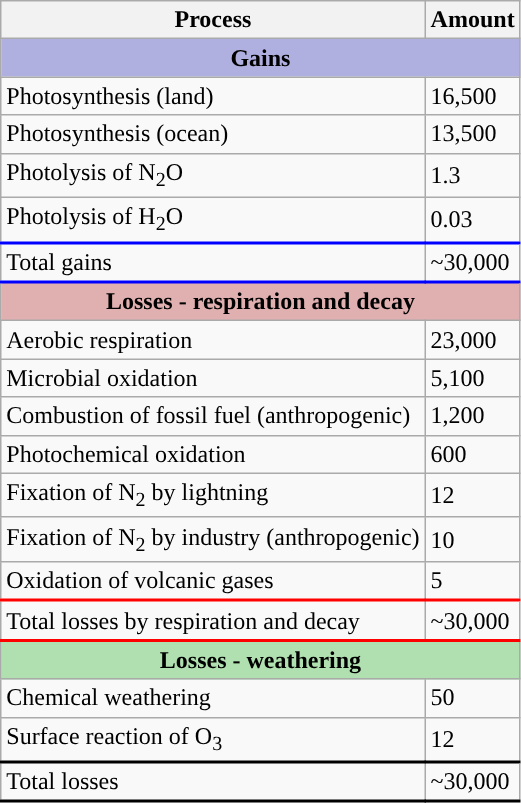<table class="wikitable col2right">
<tr>
<th>Process</th>
<th>Amount</th>
</tr>
<tr>
<th colspan="2" style="background:#b0b0e0;">Gains</th>
</tr>
<tr>
<td>Photosynthesis (land)</td>
<td>16,500</td>
</tr>
<tr>
<td>Photosynthesis (ocean)</td>
<td>13,500</td>
</tr>
<tr>
<td>Photolysis of N<sub>2</sub>O</td>
<td>1.3</td>
</tr>
<tr>
<td>Photolysis of H<sub>2</sub>O</td>
<td>0.03</td>
</tr>
<tr style="border-top:2px solid blue;border-bottom:2px solid blue;">
<td>Total gains</td>
<td>~30,000</td>
</tr>
<tr>
<th colspan="2" style="background:#e0b0b0;">Losses - respiration and decay</th>
</tr>
<tr>
<td>Aerobic respiration</td>
<td>23,000</td>
</tr>
<tr>
<td>Microbial oxidation</td>
<td>5,100</td>
</tr>
<tr>
<td>Combustion of fossil fuel (anthropogenic)</td>
<td>1,200</td>
</tr>
<tr>
<td>Photochemical oxidation</td>
<td>600</td>
</tr>
<tr>
<td>Fixation of N<sub>2</sub> by lightning</td>
<td>12</td>
</tr>
<tr>
<td>Fixation of N<sub>2</sub> by industry (anthropogenic)</td>
<td>10</td>
</tr>
<tr>
<td>Oxidation of volcanic gases</td>
<td>5</td>
</tr>
<tr style="border-top:2px solid red;border-bottom:2px solid red;">
<td>Total losses by respiration and decay</td>
<td>~30,000</td>
</tr>
<tr>
<th colspan="2" style="background:#b0e0b0;">Losses - weathering</th>
</tr>
<tr>
<td>Chemical weathering</td>
<td>50</td>
</tr>
<tr>
<td>Surface reaction of O<sub>3</sub></td>
<td>12</td>
</tr>
<tr style="border-top:2px solid black;border-bottom:2px solid black;">
<td>Total losses</td>
<td>~30,000</td>
</tr>
</table>
